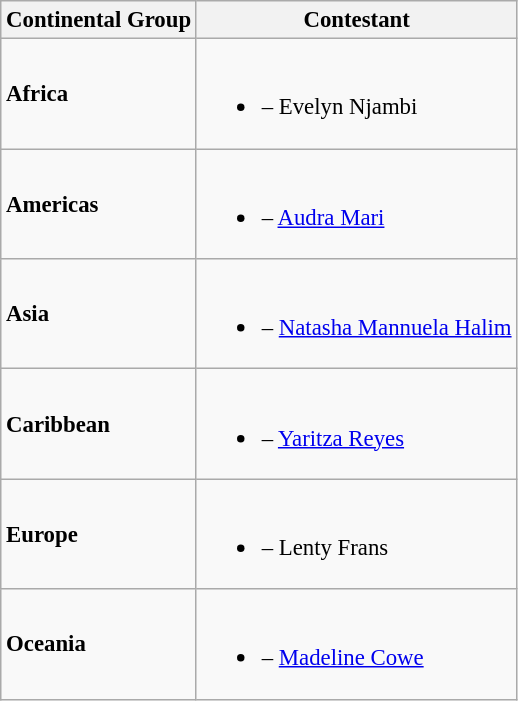<table class="wikitable sortable" style="font-size:95%;">
<tr>
<th>Continental Group</th>
<th>Contestant</th>
</tr>
<tr>
<td><strong>Africa</strong></td>
<td><br><ul><li> – Evelyn Njambi</li></ul></td>
</tr>
<tr>
<td><strong>Americas</strong></td>
<td><br><ul><li> – <a href='#'>Audra Mari</a></li></ul></td>
</tr>
<tr>
<td><strong>Asia</strong></td>
<td><br><ul><li> – <a href='#'>Natasha Mannuela Halim</a></li></ul></td>
</tr>
<tr>
<td><strong>Caribbean</strong></td>
<td><br><ul><li> – <a href='#'>Yaritza Reyes</a></li></ul></td>
</tr>
<tr>
<td><strong>Europe</strong></td>
<td><br><ul><li> – Lenty Frans</li></ul></td>
</tr>
<tr>
<td><strong>Oceania</strong></td>
<td><br><ul><li> – <a href='#'>Madeline Cowe</a></li></ul></td>
</tr>
</table>
